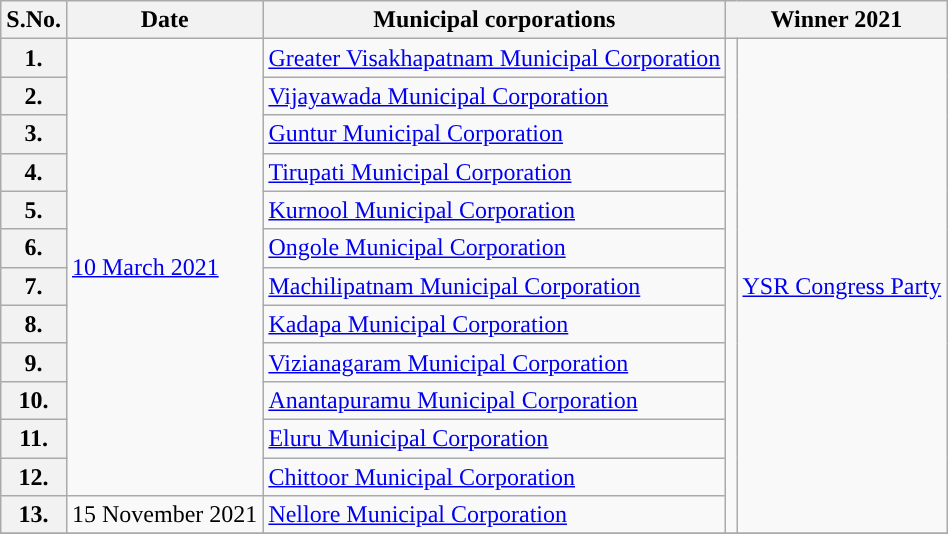<table class="wikitable sortable">
<tr>
<th>S.No.</th>
<th>Date</th>
<th>Municipal corporations</th>
<th colspan="2">Winner 2021</th>
</tr>
<tr>
<th>1.</th>
<td rowspan="12"><a href='#'>10 March 2021</a></td>
<td><a href='#'>Greater Visakhapatnam Municipal Corporation</a></td>
<td rowspan="13"></td>
<td rowspan="13"><a href='#'>YSR Congress Party</a></td>
</tr>
<tr>
<th>2.</th>
<td><a href='#'>Vijayawada Municipal Corporation</a></td>
</tr>
<tr>
<th>3.</th>
<td><a href='#'>Guntur Municipal Corporation</a></td>
</tr>
<tr>
<th>4.</th>
<td><a href='#'>Tirupati Municipal Corporation</a></td>
</tr>
<tr>
<th>5.</th>
<td><a href='#'>Kurnool Municipal Corporation</a></td>
</tr>
<tr>
<th>6.</th>
<td><a href='#'>Ongole Municipal Corporation</a></td>
</tr>
<tr>
<th>7.</th>
<td><a href='#'>Machilipatnam Municipal Corporation</a></td>
</tr>
<tr>
<th>8.</th>
<td><a href='#'>Kadapa Municipal Corporation</a></td>
</tr>
<tr>
<th>9.</th>
<td><a href='#'>Vizianagaram Municipal Corporation</a></td>
</tr>
<tr>
<th>10.</th>
<td><a href='#'>Anantapuramu Municipal Corporation</a></td>
</tr>
<tr>
<th>11.</th>
<td><a href='#'>Eluru Municipal Corporation</a></td>
</tr>
<tr>
<th>12.</th>
<td><a href='#'>Chittoor Municipal Corporation</a></td>
</tr>
<tr>
<th>13.</th>
<td>15 November 2021</td>
<td><a href='#'>Nellore Municipal Corporation</a></td>
</tr>
<tr>
</tr>
</table>
